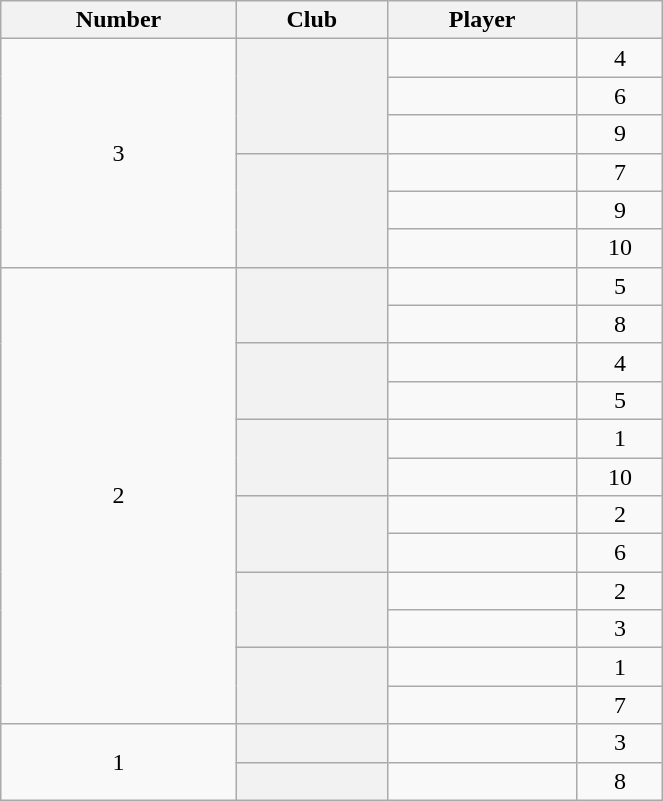<table class="wikitable plainrowheaders" style="text-align:center; width:35%">
<tr>
<th>Number</th>
<th>Club</th>
<th>Player</th>
<th></th>
</tr>
<tr>
<td rowspan=6>3</td>
<th scope=row rowspan=3></th>
<td align=left></td>
<td>4</td>
</tr>
<tr>
<td align=left></td>
<td>6</td>
</tr>
<tr>
<td align=left></td>
<td>9</td>
</tr>
<tr>
<th scope=row rowspan=3></th>
<td align=left></td>
<td>7</td>
</tr>
<tr>
<td align=left></td>
<td>9</td>
</tr>
<tr>
<td align=left></td>
<td>10</td>
</tr>
<tr>
<td rowspan=12>2</td>
<th scope=row rowspan=2></th>
<td align=left></td>
<td>5</td>
</tr>
<tr>
<td align=left></td>
<td>8</td>
</tr>
<tr>
<th scope=row rowspan=2></th>
<td align=left></td>
<td>4</td>
</tr>
<tr>
<td align=left><strong></strong></td>
<td>5</td>
</tr>
<tr>
<th scope=row rowspan=2></th>
<td align=left></td>
<td>1</td>
</tr>
<tr>
<td align=left></td>
<td>10</td>
</tr>
<tr>
<th scope=row rowspan=2></th>
<td align=left></td>
<td>2</td>
</tr>
<tr>
<td align=left></td>
<td>6</td>
</tr>
<tr>
<th scope=row rowspan=2></th>
<td align=left></td>
<td>2</td>
</tr>
<tr>
<td align=left></td>
<td>3</td>
</tr>
<tr>
<th scope=row rowspan=2></th>
<td align=left></td>
<td>1</td>
</tr>
<tr>
<td align=left></td>
<td>7</td>
</tr>
<tr>
<td rowspan=2>1</td>
<th scope=row></th>
<td align=left></td>
<td>3</td>
</tr>
<tr>
<th scope=row></th>
<td align=left></td>
<td>8</td>
</tr>
</table>
